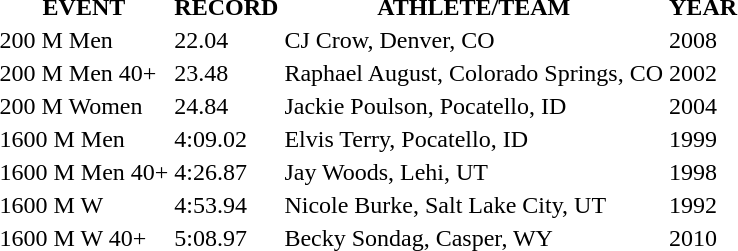<table>
<tr>
<th><strong>EVENT</strong></th>
<th><strong>RECORD</strong></th>
<th><strong>ATHLETE/TEAM</strong></th>
<th><strong>YEAR</strong></th>
</tr>
<tr>
<td>200 M Men</td>
<td>22.04</td>
<td>CJ Crow, Denver, CO</td>
<td>2008</td>
</tr>
<tr>
<td>200 M Men 40+</td>
<td>23.48</td>
<td>Raphael August, Colorado Springs, CO</td>
<td>2002</td>
</tr>
<tr>
<td>200 M Women</td>
<td>24.84</td>
<td>Jackie Poulson, Pocatello, ID</td>
<td>2004</td>
</tr>
<tr>
<td>1600 M Men</td>
<td>4:09.02</td>
<td>Elvis Terry, Pocatello, ID</td>
<td>1999</td>
</tr>
<tr>
<td>1600 M Men 40+</td>
<td>4:26.87</td>
<td>Jay Woods, Lehi, UT</td>
<td>1998</td>
</tr>
<tr>
<td>1600 M W</td>
<td>4:53.94</td>
<td>Nicole Burke, Salt Lake City, UT</td>
<td>1992</td>
</tr>
<tr>
<td>1600 M W 40+</td>
<td>5:08.97</td>
<td>Becky Sondag, Casper, WY</td>
<td>2010</td>
</tr>
</table>
